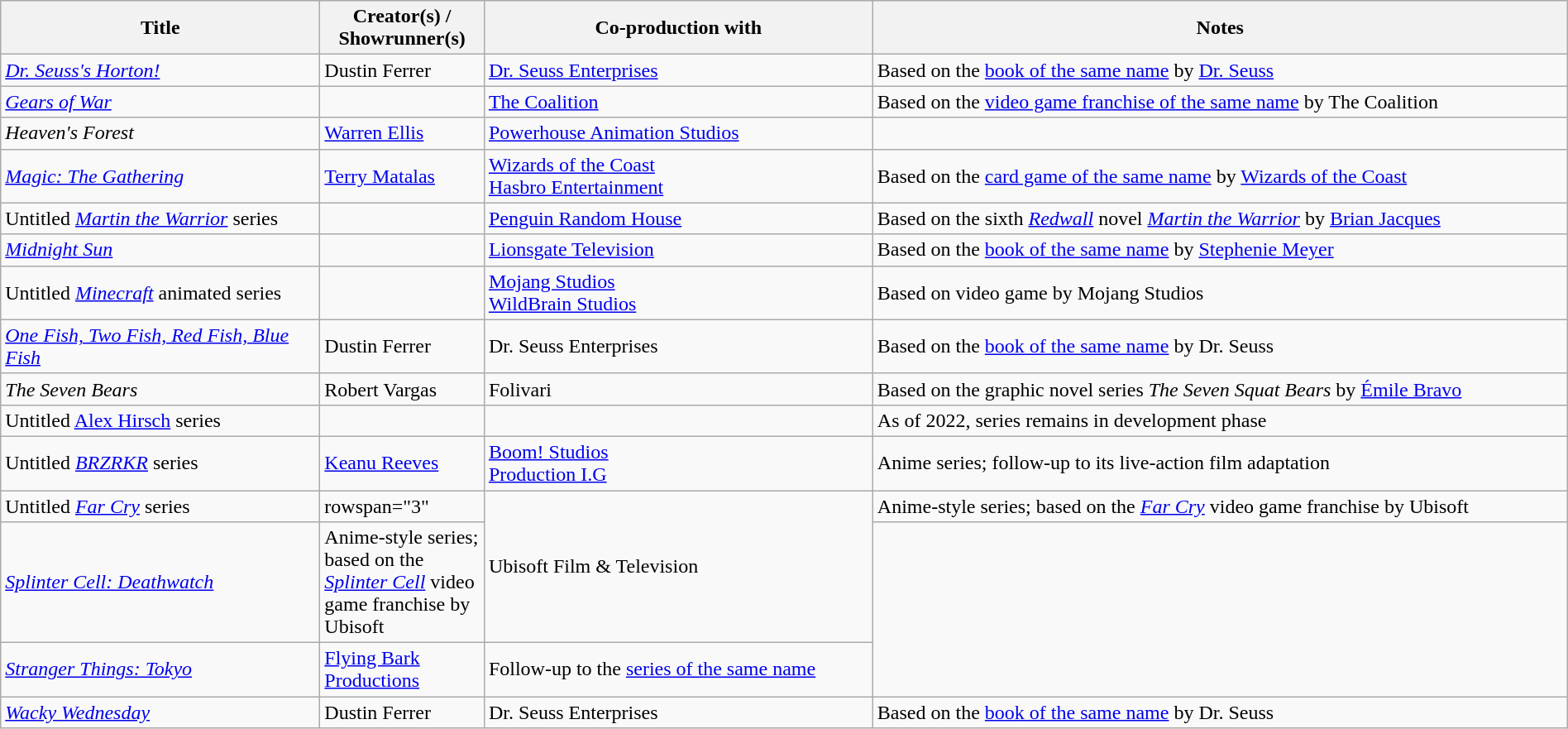<table class="wikitable sortable" style="width:100%;">
<tr>
<th width = 250px>Title</th>
<th width = 125px>Creator(s) / Showrunner(s)</th>
<th>Co-production with</th>
<th>Notes</th>
</tr>
<tr>
<td><em><a href='#'>Dr. Seuss's Horton!</a></em></td>
<td>Dustin Ferrer</td>
<td><a href='#'>Dr. Seuss Enterprises</a></td>
<td>Based on the <a href='#'>book of the same name</a> by <a href='#'>Dr. Seuss</a></td>
</tr>
<tr>
<td><em><a href='#'>Gears of War</a></em></td>
<td></td>
<td><a href='#'>The Coalition</a></td>
<td>Based on the <a href='#'>video game franchise of the same name</a> by The Coalition</td>
</tr>
<tr>
<td><em>Heaven's Forest</em></td>
<td><a href='#'>Warren Ellis</a></td>
<td><a href='#'>Powerhouse Animation Studios</a></td>
<td></td>
</tr>
<tr>
<td><em><a href='#'>Magic: The Gathering</a></em></td>
<td><a href='#'>Terry Matalas</a></td>
<td><a href='#'>Wizards of the Coast</a><br><a href='#'>Hasbro Entertainment</a></td>
<td>Based on the <a href='#'>card game of the same name</a> by <a href='#'>Wizards of the Coast</a></td>
</tr>
<tr>
<td>Untitled <em><a href='#'>Martin the Warrior</a></em> series</td>
<td></td>
<td><a href='#'>Penguin Random House</a></td>
<td>Based on the sixth <em><a href='#'>Redwall</a></em> novel <em><a href='#'>Martin the Warrior</a></em> by <a href='#'>Brian Jacques</a></td>
</tr>
<tr>
<td><em><a href='#'>Midnight Sun</a></em></td>
<td></td>
<td><a href='#'>Lionsgate Television</a></td>
<td>Based on the <a href='#'>book of the same name</a> by <a href='#'>Stephenie Meyer</a></td>
</tr>
<tr>
<td>Untitled <em><a href='#'>Minecraft</a></em> animated series</td>
<td></td>
<td><a href='#'>Mojang Studios</a><br><a href='#'>WildBrain Studios</a></td>
<td>Based on video game by Mojang Studios</td>
</tr>
<tr>
<td><em><a href='#'>One Fish, Two Fish, Red Fish, Blue Fish</a></em></td>
<td>Dustin Ferrer</td>
<td>Dr. Seuss Enterprises</td>
<td>Based on the <a href='#'>book of the same name</a> by Dr. Seuss</td>
</tr>
<tr>
<td><em>The Seven Bears</em></td>
<td>Robert Vargas</td>
<td>Folivari</td>
<td>Based on the graphic novel series <em>The Seven Squat Bears</em> by <a href='#'>Émile Bravo</a></td>
</tr>
<tr>
<td>Untitled <a href='#'>Alex Hirsch</a> series</td>
<td></td>
<td></td>
<td>As of 2022, series remains in development phase</td>
</tr>
<tr>
<td>Untitled <em><a href='#'>BRZRKR</a></em> series</td>
<td><a href='#'>Keanu Reeves</a></td>
<td><a href='#'>Boom! Studios</a><br><a href='#'>Production I.G</a></td>
<td>Anime series; follow-up to its live-action film adaptation</td>
</tr>
<tr>
<td>Untitled <em><a href='#'>Far Cry</a></em> series</td>
<td>rowspan="3" </td>
<td rowspan="2">Ubisoft Film & Television</td>
<td>Anime-style series; based on the <em><a href='#'>Far Cry</a></em> video game franchise by Ubisoft</td>
</tr>
<tr>
<td><em><a href='#'>Splinter Cell: Deathwatch</a></em></td>
<td>Anime-style series; based on the <em><a href='#'>Splinter Cell</a></em> video game franchise by Ubisoft</td>
</tr>
<tr>
<td><em><a href='#'>Stranger Things: Tokyo</a></em></td>
<td><a href='#'>Flying Bark Productions</a></td>
<td>Follow-up to the <a href='#'>series of the same name</a></td>
</tr>
<tr>
<td><em><a href='#'>Wacky Wednesday</a></em></td>
<td>Dustin Ferrer</td>
<td>Dr. Seuss Enterprises</td>
<td>Based on the <a href='#'>book of the same name</a> by Dr. Seuss</td>
</tr>
</table>
